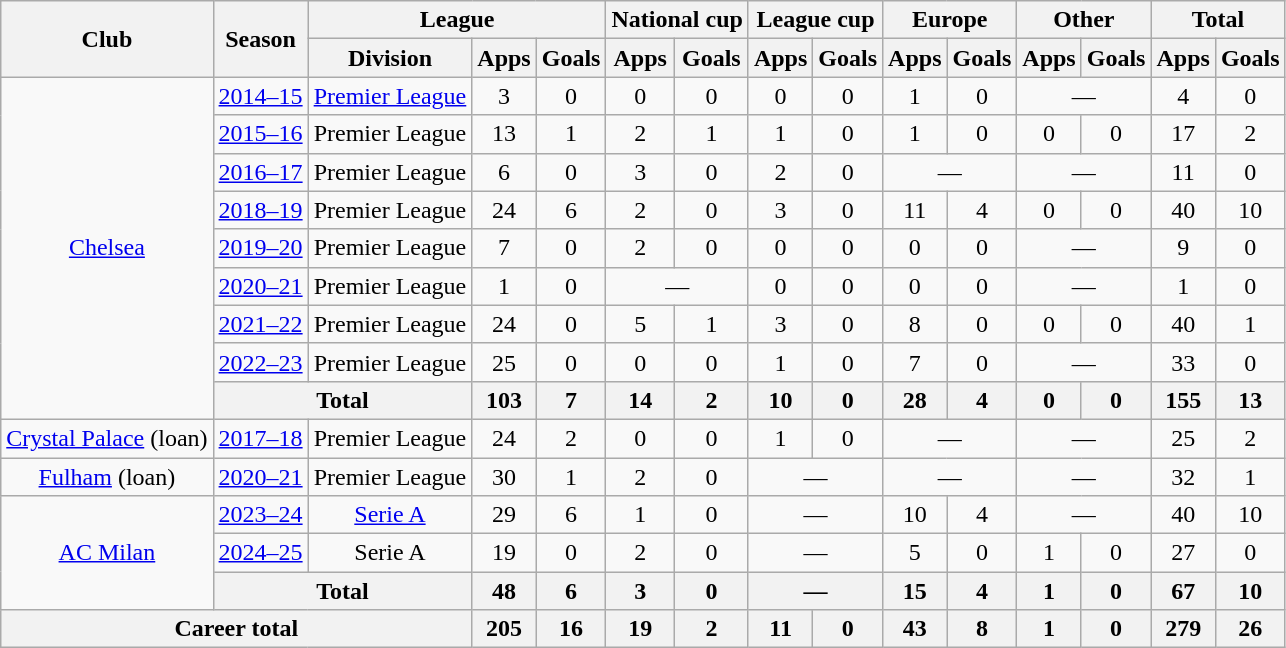<table class=wikitable style=text-align:center>
<tr>
<th rowspan="2">Club</th>
<th rowspan="2">Season</th>
<th colspan="3">League</th>
<th colspan="2">National cup</th>
<th colspan="2">League cup</th>
<th colspan="2">Europe</th>
<th colspan="2">Other</th>
<th colspan="2">Total</th>
</tr>
<tr>
<th>Division</th>
<th>Apps</th>
<th>Goals</th>
<th>Apps</th>
<th>Goals</th>
<th>Apps</th>
<th>Goals</th>
<th>Apps</th>
<th>Goals</th>
<th>Apps</th>
<th>Goals</th>
<th>Apps</th>
<th>Goals</th>
</tr>
<tr>
<td rowspan="9"><a href='#'>Chelsea</a></td>
<td><a href='#'>2014–15</a></td>
<td><a href='#'>Premier League</a></td>
<td>3</td>
<td>0</td>
<td>0</td>
<td>0</td>
<td>0</td>
<td>0</td>
<td>1</td>
<td>0</td>
<td colspan="2">—</td>
<td>4</td>
<td>0</td>
</tr>
<tr>
<td><a href='#'>2015–16</a></td>
<td>Premier League</td>
<td>13</td>
<td>1</td>
<td>2</td>
<td>1</td>
<td>1</td>
<td>0</td>
<td>1</td>
<td>0</td>
<td>0</td>
<td>0</td>
<td>17</td>
<td>2</td>
</tr>
<tr>
<td><a href='#'>2016–17</a></td>
<td>Premier League</td>
<td>6</td>
<td>0</td>
<td>3</td>
<td>0</td>
<td>2</td>
<td>0</td>
<td colspan="2">—</td>
<td colspan="2">—</td>
<td>11</td>
<td>0</td>
</tr>
<tr>
<td><a href='#'>2018–19</a></td>
<td>Premier League</td>
<td>24</td>
<td>6</td>
<td>2</td>
<td>0</td>
<td>3</td>
<td>0</td>
<td>11</td>
<td>4</td>
<td>0</td>
<td>0</td>
<td>40</td>
<td>10</td>
</tr>
<tr>
<td><a href='#'>2019–20</a></td>
<td>Premier League</td>
<td>7</td>
<td>0</td>
<td>2</td>
<td>0</td>
<td>0</td>
<td>0</td>
<td>0</td>
<td>0</td>
<td colspan="2">—</td>
<td>9</td>
<td>0</td>
</tr>
<tr>
<td><a href='#'>2020–21</a></td>
<td>Premier League</td>
<td>1</td>
<td>0</td>
<td colspan="2">—</td>
<td>0</td>
<td>0</td>
<td>0</td>
<td>0</td>
<td colspan="2">—</td>
<td>1</td>
<td>0</td>
</tr>
<tr>
<td><a href='#'>2021–22</a></td>
<td>Premier League</td>
<td>24</td>
<td>0</td>
<td>5</td>
<td>1</td>
<td>3</td>
<td>0</td>
<td>8</td>
<td>0</td>
<td>0</td>
<td>0</td>
<td>40</td>
<td>1</td>
</tr>
<tr>
<td><a href='#'>2022–23</a></td>
<td>Premier League</td>
<td>25</td>
<td>0</td>
<td>0</td>
<td>0</td>
<td>1</td>
<td>0</td>
<td>7</td>
<td>0</td>
<td colspan="2">—</td>
<td>33</td>
<td>0</td>
</tr>
<tr>
<th colspan="2">Total</th>
<th>103</th>
<th>7</th>
<th>14</th>
<th>2</th>
<th>10</th>
<th>0</th>
<th>28</th>
<th>4</th>
<th>0</th>
<th>0</th>
<th>155</th>
<th>13</th>
</tr>
<tr>
<td><a href='#'>Crystal Palace</a> (loan)</td>
<td><a href='#'>2017–18</a></td>
<td>Premier League</td>
<td>24</td>
<td>2</td>
<td>0</td>
<td>0</td>
<td>1</td>
<td>0</td>
<td colspan="2">—</td>
<td colspan="2">—</td>
<td>25</td>
<td>2</td>
</tr>
<tr>
<td><a href='#'>Fulham</a> (loan)</td>
<td><a href='#'>2020–21</a></td>
<td>Premier League</td>
<td>30</td>
<td>1</td>
<td>2</td>
<td>0</td>
<td colspan="2">—</td>
<td colspan="2">—</td>
<td colspan="2">—</td>
<td>32</td>
<td>1</td>
</tr>
<tr>
<td rowspan="3"><a href='#'>AC Milan</a></td>
<td><a href='#'>2023–24</a></td>
<td><a href='#'>Serie A</a></td>
<td>29</td>
<td>6</td>
<td>1</td>
<td>0</td>
<td colspan="2">—</td>
<td>10</td>
<td>4</td>
<td colspan="2">—</td>
<td>40</td>
<td>10</td>
</tr>
<tr>
<td><a href='#'>2024–25</a></td>
<td>Serie A</td>
<td>19</td>
<td>0</td>
<td>2</td>
<td>0</td>
<td colspan="2">—</td>
<td>5</td>
<td>0</td>
<td>1</td>
<td>0</td>
<td>27</td>
<td>0</td>
</tr>
<tr>
<th colspan="2">Total</th>
<th>48</th>
<th>6</th>
<th>3</th>
<th>0</th>
<th colspan="2">—</th>
<th>15</th>
<th>4</th>
<th>1</th>
<th>0</th>
<th>67</th>
<th>10</th>
</tr>
<tr>
<th colspan="3">Career total</th>
<th>205</th>
<th>16</th>
<th>19</th>
<th>2</th>
<th>11</th>
<th>0</th>
<th>43</th>
<th>8</th>
<th>1</th>
<th>0</th>
<th>279</th>
<th>26</th>
</tr>
</table>
